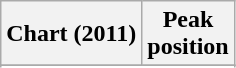<table class="wikitable sortable plainrowheaders" style="text-align:center">
<tr>
<th>Chart (2011)</th>
<th>Peak<br>position</th>
</tr>
<tr>
</tr>
<tr>
</tr>
</table>
